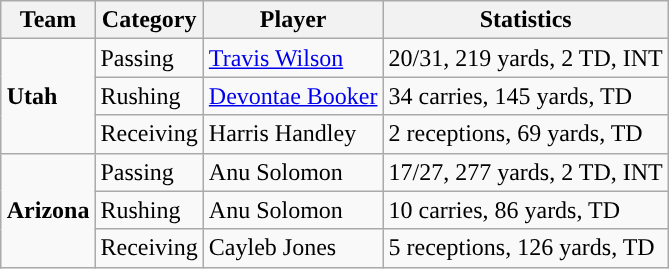<table class="wikitable" style="float: right;">
<tr>
<th>Team</th>
<th>Category</th>
<th>Player</th>
<th>Statistics</th>
</tr>
<tr>
<td rowspan=3><strong>Utah</strong></td>
<td>Passing</td>
<td><a href='#'>Travis Wilson</a></td>
<td>20/31, 219 yards, 2 TD, INT</td>
</tr>
<tr>
<td>Rushing</td>
<td><a href='#'>Devontae Booker</a></td>
<td>34 carries, 145 yards, TD</td>
</tr>
<tr>
<td>Receiving</td>
<td>Harris Handley</td>
<td>2 receptions, 69 yards, TD</td>
</tr>
<tr>
<td rowspan=3><strong>Arizona</strong></td>
<td>Passing</td>
<td>Anu Solomon</td>
<td>17/27, 277 yards, 2 TD, INT</td>
</tr>
<tr>
<td>Rushing</td>
<td>Anu Solomon</td>
<td>10 carries, 86 yards, TD</td>
</tr>
<tr>
<td>Receiving</td>
<td>Cayleb Jones</td>
<td>5 receptions, 126 yards, TD</td>
</tr>
</table>
